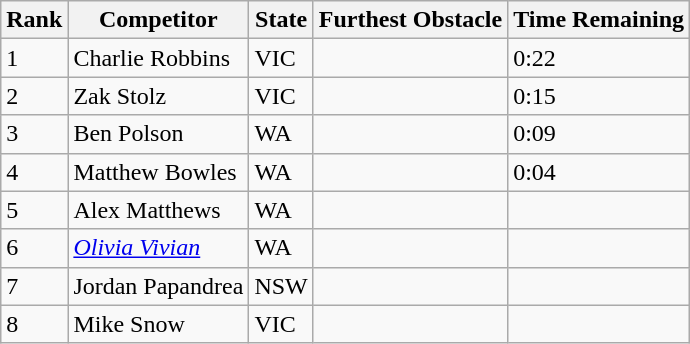<table class="wikitable sortable mw-collapsible">
<tr>
<th>Rank</th>
<th>Competitor</th>
<th>State</th>
<th>Furthest Obstacle</th>
<th>Time Remaining</th>
</tr>
<tr>
<td>1</td>
<td>Charlie Robbins</td>
<td>VIC</td>
<td></td>
<td>0:22</td>
</tr>
<tr>
<td>2</td>
<td>Zak Stolz</td>
<td>VIC</td>
<td></td>
<td>0:15</td>
</tr>
<tr>
<td>3</td>
<td>Ben Polson</td>
<td>WA</td>
<td></td>
<td>0:09</td>
</tr>
<tr>
<td>4</td>
<td>Matthew Bowles</td>
<td>WA</td>
<td></td>
<td>0:04</td>
</tr>
<tr>
<td>5</td>
<td>Alex Matthews</td>
<td>WA</td>
<td></td>
<td></td>
</tr>
<tr>
<td>6</td>
<td><em><a href='#'>Olivia Vivian</a></em></td>
<td>WA</td>
<td></td>
<td></td>
</tr>
<tr>
<td>7</td>
<td>Jordan Papandrea</td>
<td>NSW</td>
<td></td>
<td></td>
</tr>
<tr>
<td>8</td>
<td>Mike Snow</td>
<td>VIC</td>
<td></td>
<td></td>
</tr>
</table>
